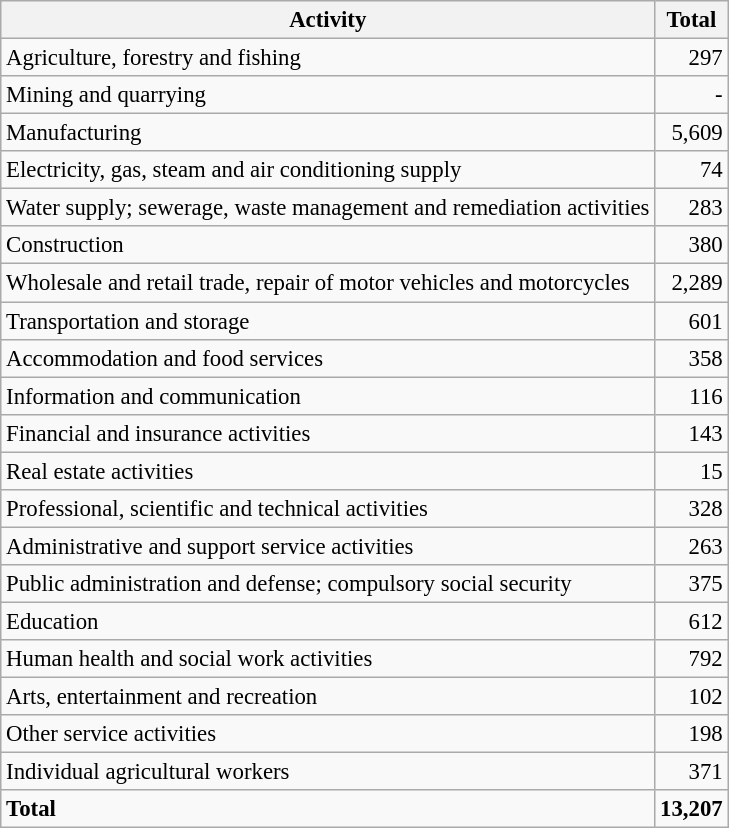<table class="wikitable sortable" style="font-size:95%;">
<tr>
<th>Activity</th>
<th>Total</th>
</tr>
<tr>
<td>Agriculture, forestry and fishing</td>
<td align="right">297</td>
</tr>
<tr>
<td>Mining and quarrying</td>
<td align="right">-</td>
</tr>
<tr>
<td>Manufacturing</td>
<td align="right">5,609</td>
</tr>
<tr>
<td>Electricity, gas, steam and air conditioning supply</td>
<td align="right">74</td>
</tr>
<tr>
<td>Water supply; sewerage, waste management and remediation activities</td>
<td align="right">283</td>
</tr>
<tr>
<td>Construction</td>
<td align="right">380</td>
</tr>
<tr>
<td>Wholesale and retail trade, repair of motor vehicles and motorcycles</td>
<td align="right">2,289</td>
</tr>
<tr>
<td>Transportation and storage</td>
<td align="right">601</td>
</tr>
<tr>
<td>Accommodation and food services</td>
<td align="right">358</td>
</tr>
<tr>
<td>Information and communication</td>
<td align="right">116</td>
</tr>
<tr>
<td>Financial and insurance activities</td>
<td align="right">143</td>
</tr>
<tr>
<td>Real estate activities</td>
<td align="right">15</td>
</tr>
<tr>
<td>Professional, scientific and technical activities</td>
<td align="right">328</td>
</tr>
<tr>
<td>Administrative and support service activities</td>
<td align="right">263</td>
</tr>
<tr>
<td>Public administration and defense; compulsory social security</td>
<td align="right">375</td>
</tr>
<tr>
<td>Education</td>
<td align="right">612</td>
</tr>
<tr>
<td>Human health and social work activities</td>
<td align="right">792</td>
</tr>
<tr>
<td>Arts, entertainment and recreation</td>
<td align="right">102</td>
</tr>
<tr>
<td>Other service activities</td>
<td align="right">198</td>
</tr>
<tr>
<td>Individual agricultural workers</td>
<td align="right">371</td>
</tr>
<tr class="sortbottom">
<td><strong>Total</strong></td>
<td align="right"><strong>13,207</strong></td>
</tr>
</table>
